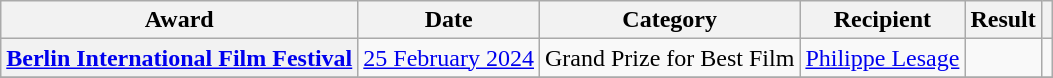<table class="wikitable sortable plainrowheaders">
<tr>
<th>Award</th>
<th>Date</th>
<th>Category</th>
<th>Recipient</th>
<th>Result</th>
<th></th>
</tr>
<tr>
<th scope="row"><a href='#'>Berlin International Film Festival</a></th>
<td><a href='#'>25 February 2024</a></td>
<td>Grand Prize for Best Film</td>
<td><a href='#'>Philippe Lesage</a></td>
<td></td>
<td align="center" rowspan="1"></td>
</tr>
<tr>
</tr>
</table>
